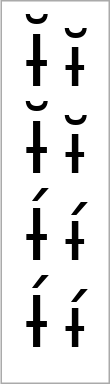<table align="right" cellpadding="4" style="border: 1px solid #aaaaaa; margin: 0 0 10px 10px; padding: 10px; font-size: 36pt; line-height: 36pt; text-align: center;">
<tr>
<td><span>Ɨ̆ ɨ̆</span></td>
</tr>
<tr>
<td><span>Ɨ̆ ɨ̆</span></td>
</tr>
<tr>
<td><span>Ɨ́ ɨ́</span></td>
</tr>
<tr>
<td><span>Ɨ́ ɨ́</span></td>
</tr>
</table>
